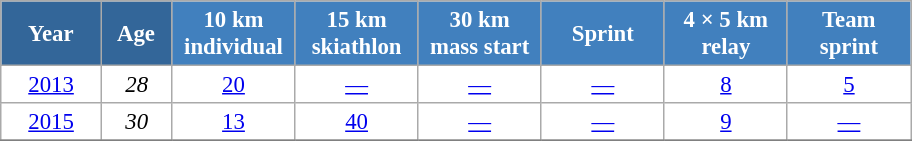<table class="wikitable" style="font-size:95%; text-align:center; border:grey solid 1px; border-collapse:collapse; background:#ffffff;">
<tr>
<th style="background-color:#369; color:white; width:60px;"> Year </th>
<th style="background-color:#369; color:white; width:40px;"> Age </th>
<th style="background-color:#4180be; color:white; width:75px;"> 10 km <br> individual </th>
<th style="background-color:#4180be; color:white; width:75px;"> 15 km <br> skiathlon </th>
<th style="background-color:#4180be; color:white; width:75px;"> 30 km <br> mass start </th>
<th style="background-color:#4180be; color:white; width:75px;"> Sprint </th>
<th style="background-color:#4180be; color:white; width:75px;"> 4 × 5 km <br> relay </th>
<th style="background-color:#4180be; color:white; width:75px;"> Team <br> sprint </th>
</tr>
<tr>
<td><a href='#'>2013</a></td>
<td><em>28</em></td>
<td><a href='#'>20</a></td>
<td><a href='#'>—</a></td>
<td><a href='#'>—</a></td>
<td><a href='#'>—</a></td>
<td><a href='#'>8</a></td>
<td><a href='#'>5</a></td>
</tr>
<tr>
<td><a href='#'>2015</a></td>
<td><em>30</em></td>
<td><a href='#'>13</a></td>
<td><a href='#'>40</a></td>
<td><a href='#'>—</a></td>
<td><a href='#'>—</a></td>
<td><a href='#'>9</a></td>
<td><a href='#'>—</a></td>
</tr>
<tr>
</tr>
</table>
